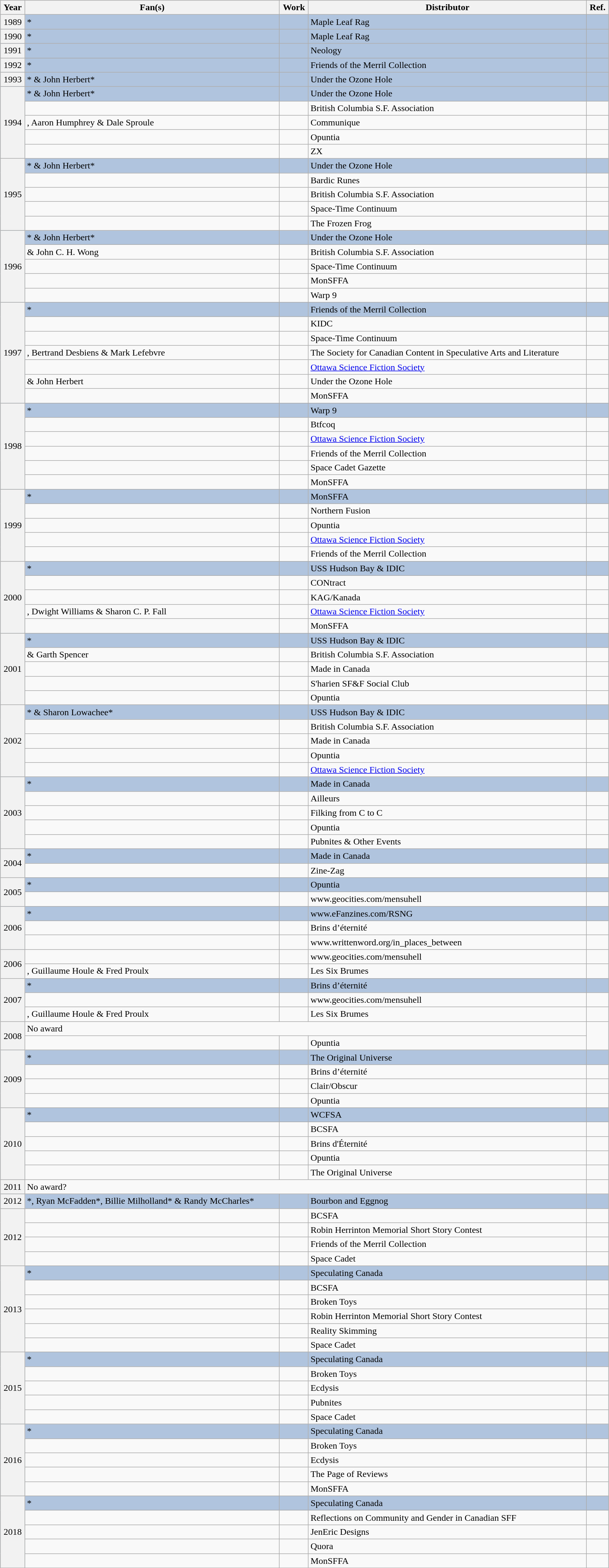<table class="sortable wikitable" width="85%" cellpadding="6" style="margin: 1em auto 1em auto">
<tr>
<th scope="col">Year</th>
<th scope="col">Fan(s)</th>
<th scope="col">Work</th>
<th scope="col">Distributor</th>
<th class="unsortable">Ref.</th>
</tr>
<tr style="background:#B0C4DE;">
<th scope="row" align="center" style="font-weight:normal;">1989</th>
<td>*</td>
<td></td>
<td>Maple Leaf Rag</td>
<td align="center"></td>
</tr>
<tr style="background:#B0C4DE;">
<th scope="row" align="center" style="font-weight:normal;">1990</th>
<td>*</td>
<td></td>
<td>Maple Leaf Rag</td>
<td align="center"></td>
</tr>
<tr style="background:#B0C4DE;">
<th scope="row" align="center" style="font-weight:normal;">1991</th>
<td>*</td>
<td></td>
<td>Neology</td>
<td align="center"></td>
</tr>
<tr style="background:#B0C4DE;">
<th scope="row" align="center" style="font-weight:normal;">1992</th>
<td>*</td>
<td></td>
<td>Friends of the Merril Collection</td>
<td align="center"></td>
</tr>
<tr style="background:#B0C4DE;">
<th scope="row" align="center" style="font-weight:normal;">1993</th>
<td>* & John Herbert*</td>
<td></td>
<td>Under the Ozone Hole</td>
<td align="center"></td>
</tr>
<tr style="background:#B0C4DE;">
<th rowspan="5" scope="row" align="center" style="font-weight:normal;">1994</th>
<td>* & John Herbert*</td>
<td></td>
<td>Under the Ozone Hole</td>
<td align="center"></td>
</tr>
<tr>
<td></td>
<td></td>
<td>British Columbia S.F. Association</td>
<td align="center"></td>
</tr>
<tr>
<td>, Aaron Humphrey & Dale Sproule</td>
<td></td>
<td>Communique</td>
<td align="center"></td>
</tr>
<tr>
<td></td>
<td></td>
<td>Opuntia</td>
<td align="center"></td>
</tr>
<tr>
<td></td>
<td></td>
<td>ZX</td>
<td align="center"></td>
</tr>
<tr style="background:#B0C4DE;">
<th rowspan="5" scope="row" align="center" style="font-weight:normal;">1995</th>
<td>* & John Herbert*</td>
<td></td>
<td>Under the Ozone Hole</td>
<td align="center"></td>
</tr>
<tr>
<td></td>
<td></td>
<td>Bardic Runes</td>
<td align="center"></td>
</tr>
<tr>
<td></td>
<td></td>
<td>British Columbia S.F. Association</td>
<td align="center"></td>
</tr>
<tr>
<td></td>
<td></td>
<td>Space-Time Continuum</td>
<td align="center"></td>
</tr>
<tr>
<td></td>
<td></td>
<td>The Frozen Frog</td>
<td align="center"></td>
</tr>
<tr style="background:#B0C4DE;">
<th rowspan="5" scope="row" align="center" style="font-weight:normal;">1996</th>
<td>* & John Herbert*</td>
<td></td>
<td>Under the Ozone Hole</td>
<td align="center"></td>
</tr>
<tr>
<td> & John C. H. Wong</td>
<td></td>
<td>British Columbia S.F. Association</td>
<td align="center"></td>
</tr>
<tr>
<td></td>
<td></td>
<td>Space-Time Continuum</td>
<td align="center"></td>
</tr>
<tr>
<td></td>
<td></td>
<td>MonSFFA</td>
<td align="center"></td>
</tr>
<tr>
<td></td>
<td></td>
<td>Warp 9</td>
<td align="center"></td>
</tr>
<tr style="background:#B0C4DE;">
<th rowspan="7" scope="row" align="center" style="font-weight:normal;">1997</th>
<td>*</td>
<td></td>
<td>Friends of the Merril Collection</td>
<td align="center"></td>
</tr>
<tr>
<td></td>
<td></td>
<td>KIDC</td>
<td align="center"></td>
</tr>
<tr>
<td></td>
<td></td>
<td>Space-Time Continuum</td>
<td align="center"></td>
</tr>
<tr>
<td>, Bertrand Desbiens & Mark Lefebvre</td>
<td></td>
<td>The Society for Canadian Content in Speculative Arts and Literature</td>
<td align="center"></td>
</tr>
<tr>
<td></td>
<td></td>
<td><a href='#'>Ottawa Science Fiction Society</a></td>
<td align="center"></td>
</tr>
<tr>
<td> & John Herbert</td>
<td></td>
<td>Under the Ozone Hole</td>
<td align="center"></td>
</tr>
<tr>
<td></td>
<td></td>
<td>MonSFFA</td>
<td align="center"></td>
</tr>
<tr style="background:#B0C4DE;">
<th rowspan="6" scope="row" align="center" style="font-weight:normal;">1998</th>
<td>*</td>
<td></td>
<td>Warp 9</td>
<td align="center"></td>
</tr>
<tr>
<td></td>
<td></td>
<td>Btfcoq</td>
<td align="center"></td>
</tr>
<tr>
<td></td>
<td></td>
<td><a href='#'>Ottawa Science Fiction Society</a></td>
<td align="center"></td>
</tr>
<tr>
<td></td>
<td></td>
<td>Friends of the Merril Collection</td>
<td align="center"></td>
</tr>
<tr>
<td></td>
<td></td>
<td>Space Cadet Gazette</td>
<td align="center"></td>
</tr>
<tr>
<td></td>
<td></td>
<td>MonSFFA</td>
<td align="center"></td>
</tr>
<tr style="background:#B0C4DE;">
<th rowspan="5" scope="row" align="center" style="font-weight:normal;">1999</th>
<td>*</td>
<td></td>
<td>MonSFFA</td>
<td align="center"></td>
</tr>
<tr>
<td></td>
<td></td>
<td>Northern Fusion</td>
<td align="center"></td>
</tr>
<tr>
<td></td>
<td></td>
<td>Opuntia</td>
<td align="center"></td>
</tr>
<tr>
<td></td>
<td></td>
<td><a href='#'>Ottawa Science Fiction Society</a></td>
<td align="center"></td>
</tr>
<tr>
<td></td>
<td></td>
<td>Friends of the Merril Collection</td>
<td align="center"></td>
</tr>
<tr style="background:#B0C4DE;">
<th rowspan="5" scope="row" align="center" style="font-weight:normal;">2000</th>
<td>*</td>
<td></td>
<td>USS Hudson Bay & IDIC</td>
<td align="center"></td>
</tr>
<tr>
<td></td>
<td></td>
<td>CONtract</td>
<td align="center"></td>
</tr>
<tr>
<td></td>
<td></td>
<td>KAG/Kanada</td>
<td align="center"></td>
</tr>
<tr>
<td>, Dwight Williams & Sharon C. P. Fall</td>
<td></td>
<td><a href='#'>Ottawa Science Fiction Society</a></td>
<td align="center"></td>
</tr>
<tr>
<td></td>
<td></td>
<td>MonSFFA</td>
<td align="center"></td>
</tr>
<tr style="background:#B0C4DE;">
<th rowspan="5" scope="row" align="center" style="font-weight:normal;">2001</th>
<td>*</td>
<td></td>
<td>USS Hudson Bay & IDIC</td>
<td align="center"></td>
</tr>
<tr>
<td> & Garth Spencer</td>
<td></td>
<td>British Columbia S.F. Association</td>
<td align="center"></td>
</tr>
<tr>
<td></td>
<td></td>
<td>Made in Canada</td>
<td align="center"></td>
</tr>
<tr>
<td></td>
<td></td>
<td>S'harien SF&F Social Club</td>
<td align="center"></td>
</tr>
<tr>
<td></td>
<td></td>
<td>Opuntia</td>
<td align="center"></td>
</tr>
<tr style="background:#B0C4DE;">
<th rowspan="5" scope="row" align="center" style="font-weight:normal;">2002</th>
<td>* & Sharon Lowachee*</td>
<td></td>
<td>USS Hudson Bay & IDIC</td>
<td align="center"></td>
</tr>
<tr>
<td></td>
<td></td>
<td>British Columbia S.F. Association</td>
<td align="center"></td>
</tr>
<tr>
<td></td>
<td></td>
<td>Made in Canada</td>
<td align="center"></td>
</tr>
<tr>
<td></td>
<td></td>
<td>Opuntia</td>
<td align="center"></td>
</tr>
<tr>
<td></td>
<td></td>
<td><a href='#'>Ottawa Science Fiction Society</a></td>
<td align="center"></td>
</tr>
<tr style="background:#B0C4DE;">
<th rowspan="5" scope="row" align="center" style="font-weight:normal;">2003</th>
<td>*</td>
<td></td>
<td>Made in Canada</td>
<td align="center"></td>
</tr>
<tr>
<td></td>
<td></td>
<td>Ailleurs</td>
<td align="center"></td>
</tr>
<tr>
<td></td>
<td></td>
<td>Filking from C to C</td>
<td align="center"></td>
</tr>
<tr>
<td></td>
<td></td>
<td>Opuntia</td>
<td align="center"></td>
</tr>
<tr>
<td></td>
<td></td>
<td>Pubnites & Other Events</td>
<td align="center"></td>
</tr>
<tr style="background:#B0C4DE;">
<th rowspan="2" scope="row" align="center" style="font-weight:normal;">2004</th>
<td>*</td>
<td></td>
<td>Made in Canada</td>
<td align="center"></td>
</tr>
<tr>
<td></td>
<td></td>
<td>Zine-Zag</td>
<td align="center"></td>
</tr>
<tr style="background:#B0C4DE;">
<th rowspan="2" scope="row" align="center" style="font-weight:normal;">2005</th>
<td>*</td>
<td></td>
<td>Opuntia</td>
<td align="center"></td>
</tr>
<tr>
<td></td>
<td></td>
<td>www.geocities.com/mensuhell</td>
<td align="center"></td>
</tr>
<tr style="background:#B0C4DE;">
<th rowspan="3" scope="row" align="center" style="font-weight:normal;">2006</th>
<td>*</td>
<td></td>
<td>www.eFanzines.com/RSNG</td>
<td align="center"></td>
</tr>
<tr>
<td></td>
<td></td>
<td>Brins d’éternité</td>
<td align="center"></td>
</tr>
<tr>
<td></td>
<td></td>
<td>www.writtenword.org/in_places_between</td>
<td align="center"></td>
</tr>
<tr>
<th rowspan="2" scope="row" align="center" style="font-weight:normal;">2006</th>
<td></td>
<td></td>
<td>www.geocities.com/mensuhell</td>
<td align="center"></td>
</tr>
<tr>
<td>, Guillaume Houle & Fred Proulx</td>
<td></td>
<td>Les Six Brumes</td>
<td align="center"></td>
</tr>
<tr style="background:#B0C4DE;">
<th rowspan="3" scope="row" align="center" style="font-weight:normal;">2007</th>
<td>*</td>
<td></td>
<td>Brins d’éternité</td>
<td align="center"></td>
</tr>
<tr>
<td></td>
<td></td>
<td>www.geocities.com/mensuhell</td>
<td align="center"></td>
</tr>
<tr>
<td>, Guillaume Houle & Fred Proulx</td>
<td></td>
<td>Les Six Brumes</td>
<td align="center"></td>
</tr>
<tr>
<th rowspan="2" scope="row" align="center" style="font-weight:normal;">2008</th>
<td colspan="3">No award</td>
<td rowspan="2" align="center"></td>
</tr>
<tr>
<td></td>
<td></td>
<td>Opuntia</td>
</tr>
<tr style="background:#B0C4DE;">
<th rowspan="4" scope="row" align="center" style="font-weight:normal;">2009</th>
<td>*</td>
<td></td>
<td>The Original Universe</td>
<td align="center"></td>
</tr>
<tr>
<td></td>
<td></td>
<td>Brins d’éternité</td>
<td align="center"></td>
</tr>
<tr>
<td></td>
<td></td>
<td>Clair/Obscur</td>
<td align="center"></td>
</tr>
<tr>
<td></td>
<td></td>
<td>Opuntia</td>
<td align="center"></td>
</tr>
<tr style="background:#B0C4DE;">
<th rowspan="5" scope="row" align="center" style="font-weight:normal;">2010</th>
<td>*</td>
<td></td>
<td>WCFSA</td>
<td align="center"></td>
</tr>
<tr>
<td></td>
<td></td>
<td>BCSFA</td>
<td align="center"></td>
</tr>
<tr>
<td></td>
<td></td>
<td>Brins d'Éternité</td>
<td align="center"></td>
</tr>
<tr>
<td></td>
<td></td>
<td>Opuntia</td>
<td align="center"></td>
</tr>
<tr>
<td></td>
<td></td>
<td>The Original Universe</td>
<td align="center"></td>
</tr>
<tr>
<th style="font-weight:normal;">2011</th>
<td colspan="3" style="font-weight:normal;">No award?</td>
<td></td>
</tr>
<tr style="background:#B0C4DE;">
<th scope="row" align="center" style="font-weight:normal;">2012</th>
<td>*, Ryan McFadden*, Billie Milholland* & Randy McCharles*</td>
<td></td>
<td>Bourbon and Eggnog</td>
<td align="center"></td>
</tr>
<tr>
<th rowspan="4" scope="row" align="center" style="font-weight:normal;">2012</th>
<td></td>
<td></td>
<td>BCSFA</td>
<td align="center"></td>
</tr>
<tr>
<td></td>
<td></td>
<td>Robin Herrinton Memorial Short Story Contest</td>
<td align="center"></td>
</tr>
<tr>
<td></td>
<td></td>
<td>Friends of the Merril Collection</td>
<td align="center"></td>
</tr>
<tr>
<td></td>
<td></td>
<td>Space Cadet</td>
<td align="center"></td>
</tr>
<tr style="background:#B0C4DE;">
<th rowspan="6" scope="row" align="center" style="font-weight:normal;">2013</th>
<td>*</td>
<td></td>
<td>Speculating Canada</td>
<td align="center"></td>
</tr>
<tr>
<td></td>
<td></td>
<td>BCSFA</td>
<td align="center"></td>
</tr>
<tr>
<td></td>
<td></td>
<td>Broken Toys</td>
<td align="center"></td>
</tr>
<tr>
<td></td>
<td></td>
<td>Robin Herrinton Memorial Short Story Contest</td>
<td align="center"></td>
</tr>
<tr>
<td></td>
<td></td>
<td>Reality Skimming</td>
<td align="center"></td>
</tr>
<tr>
<td></td>
<td></td>
<td>Space Cadet</td>
<td align="center"></td>
</tr>
<tr style="background:#B0C4DE;">
<th rowspan="5" scope="row" align="center" style="font-weight:normal;">2015</th>
<td>*</td>
<td></td>
<td>Speculating Canada</td>
<td align="center"></td>
</tr>
<tr>
<td></td>
<td></td>
<td>Broken Toys</td>
<td align="center"></td>
</tr>
<tr>
<td></td>
<td></td>
<td>Ecdysis</td>
<td align="center"></td>
</tr>
<tr>
<td></td>
<td></td>
<td>Pubnites</td>
<td align="center"></td>
</tr>
<tr>
<td></td>
<td></td>
<td>Space Cadet</td>
<td align="center"></td>
</tr>
<tr style="background:#B0C4DE;">
<th rowspan="5" scope="row" align="center" style="font-weight:normal;">2016</th>
<td>*</td>
<td></td>
<td>Speculating Canada</td>
<td align="center"></td>
</tr>
<tr>
<td></td>
<td></td>
<td>Broken Toys</td>
<td align="center"></td>
</tr>
<tr>
<td></td>
<td></td>
<td>Ecdysis</td>
<td align="center"></td>
</tr>
<tr>
<td></td>
<td></td>
<td>The Page of Reviews</td>
<td align="center"></td>
</tr>
<tr>
<td></td>
<td></td>
<td>MonSFFA</td>
<td align="center"></td>
</tr>
<tr style="background:#B0C4DE;">
<th rowspan="5" scope="row" align="center" style="font-weight:normal;">2018</th>
<td>*</td>
<td></td>
<td>Speculating Canada</td>
<td align="center"></td>
</tr>
<tr>
<td></td>
<td></td>
<td>Reflections on Community and Gender in Canadian SFF</td>
<td align="center"></td>
</tr>
<tr>
<td></td>
<td></td>
<td>JenEric Designs</td>
<td align="center"></td>
</tr>
<tr>
<td></td>
<td></td>
<td>Quora</td>
<td align="center"></td>
</tr>
<tr>
<td></td>
<td></td>
<td>MonSFFA</td>
<td align="center"></td>
</tr>
</table>
